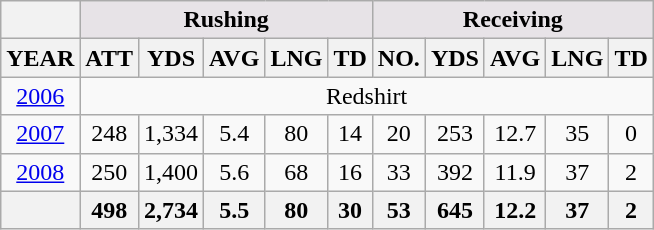<table class=wikitable style="text-align:center">
<tr>
<th></th>
<th colspan="5" style="background:#e7e3e7;">Rushing</th>
<th colspan="5" style="background:#e7e3e7;">Receiving</th>
</tr>
<tr>
<th>YEAR</th>
<th>ATT</th>
<th>YDS</th>
<th>AVG</th>
<th>LNG</th>
<th>TD</th>
<th>NO.</th>
<th>YDS</th>
<th>AVG</th>
<th>LNG</th>
<th>TD</th>
</tr>
<tr>
<td><a href='#'>2006</a></td>
<td colspan=10>Redshirt</td>
</tr>
<tr>
<td><a href='#'>2007</a></td>
<td>248</td>
<td>1,334</td>
<td>5.4</td>
<td>80</td>
<td>14</td>
<td>20</td>
<td>253</td>
<td>12.7</td>
<td>35</td>
<td>0</td>
</tr>
<tr>
<td><a href='#'>2008</a></td>
<td>250</td>
<td>1,400</td>
<td>5.6</td>
<td>68</td>
<td>16</td>
<td>33</td>
<td>392</td>
<td>11.9</td>
<td>37</td>
<td>2</td>
</tr>
<tr>
<th></th>
<th>498</th>
<th>2,734</th>
<th>5.5</th>
<th>80</th>
<th>30</th>
<th>53</th>
<th>645</th>
<th>12.2</th>
<th>37</th>
<th>2</th>
</tr>
</table>
